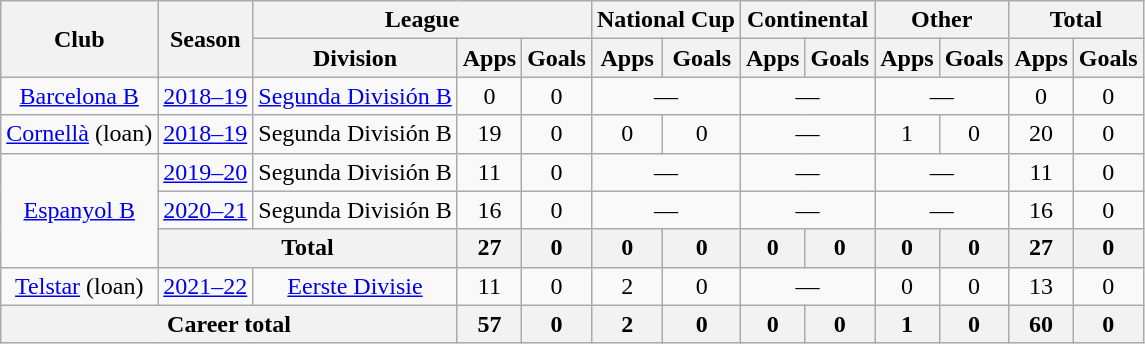<table class="wikitable" style="text-align:center">
<tr>
<th rowspan="2">Club</th>
<th rowspan="2">Season</th>
<th colspan="3">League</th>
<th colspan="2">National Cup</th>
<th colspan="2">Continental</th>
<th colspan="2">Other</th>
<th colspan="2">Total</th>
</tr>
<tr>
<th>Division</th>
<th>Apps</th>
<th>Goals</th>
<th>Apps</th>
<th>Goals</th>
<th>Apps</th>
<th>Goals</th>
<th>Apps</th>
<th>Goals</th>
<th>Apps</th>
<th>Goals</th>
</tr>
<tr>
<td><a href='#'>Barcelona B</a></td>
<td><a href='#'>2018–19</a></td>
<td><a href='#'>Segunda División B</a></td>
<td>0</td>
<td>0</td>
<td colspan="2">—</td>
<td colspan="2">—</td>
<td colspan="2">—</td>
<td>0</td>
<td>0</td>
</tr>
<tr>
<td><a href='#'>Cornellà</a> (loan)</td>
<td><a href='#'>2018–19</a></td>
<td>Segunda División B</td>
<td>19</td>
<td>0</td>
<td>0</td>
<td>0</td>
<td colspan="2">—</td>
<td>1</td>
<td>0</td>
<td>20</td>
<td>0</td>
</tr>
<tr>
<td rowspan="3"><a href='#'>Espanyol B</a></td>
<td><a href='#'>2019–20</a></td>
<td>Segunda División B</td>
<td>11</td>
<td>0</td>
<td colspan="2">—</td>
<td colspan="2">—</td>
<td colspan="2">—</td>
<td>11</td>
<td>0</td>
</tr>
<tr>
<td><a href='#'>2020–21</a></td>
<td>Segunda División B</td>
<td>16</td>
<td>0</td>
<td colspan="2">—</td>
<td colspan="2">—</td>
<td colspan="2">—</td>
<td>16</td>
<td>0</td>
</tr>
<tr>
<th colspan="2">Total</th>
<th>27</th>
<th>0</th>
<th>0</th>
<th>0</th>
<th>0</th>
<th>0</th>
<th>0</th>
<th>0</th>
<th>27</th>
<th>0</th>
</tr>
<tr>
<td><a href='#'>Telstar</a> (loan)</td>
<td><a href='#'>2021–22</a></td>
<td><a href='#'>Eerste Divisie</a></td>
<td>11</td>
<td>0</td>
<td>2</td>
<td>0</td>
<td colspan="2">—</td>
<td>0</td>
<td>0</td>
<td>13</td>
<td>0</td>
</tr>
<tr>
<th colspan="3">Career total</th>
<th>57</th>
<th>0</th>
<th>2</th>
<th>0</th>
<th>0</th>
<th>0</th>
<th>1</th>
<th>0</th>
<th>60</th>
<th>0</th>
</tr>
</table>
